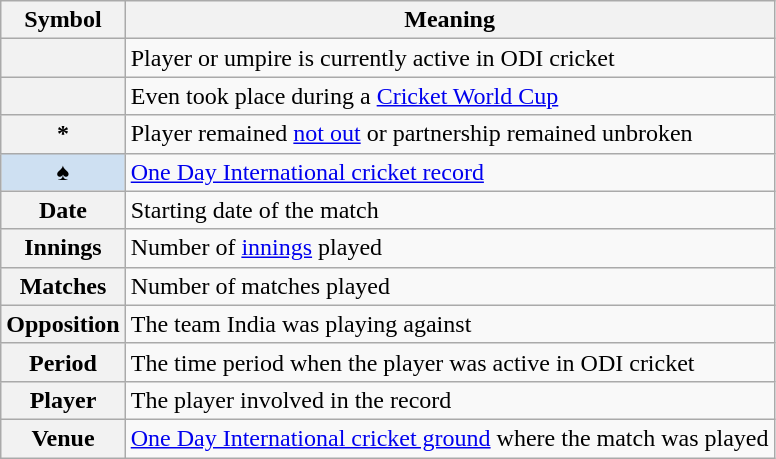<table class="wikitable plainrowheaders">
<tr>
<th scope=col>Symbol</th>
<th scope=col>Meaning</th>
</tr>
<tr>
<th scope=row></th>
<td>Player or umpire is currently active in ODI cricket</td>
</tr>
<tr>
<th scope=row></th>
<td>Even took place during a <a href='#'>Cricket World Cup</a></td>
</tr>
<tr>
<th scope=row>*</th>
<td>Player remained <a href='#'>not out</a> or partnership remained unbroken</td>
</tr>
<tr>
<th scope=row style=background:#cee0f2;>♠</th>
<td><a href='#'>One Day International cricket record</a></td>
</tr>
<tr>
<th scope=row>Date</th>
<td>Starting date of the match</td>
</tr>
<tr>
<th scope=row>Innings</th>
<td>Number of <a href='#'>innings</a> played</td>
</tr>
<tr>
<th scope=row>Matches</th>
<td>Number of matches played</td>
</tr>
<tr>
<th scope=row>Opposition</th>
<td>The team India was playing against</td>
</tr>
<tr>
<th scope=row>Period</th>
<td>The time period when the player was active in ODI cricket</td>
</tr>
<tr>
<th scope=row>Player</th>
<td>The player involved in the record</td>
</tr>
<tr>
<th scope=row>Venue</th>
<td><a href='#'>One Day International cricket ground</a> where the match was played</td>
</tr>
</table>
